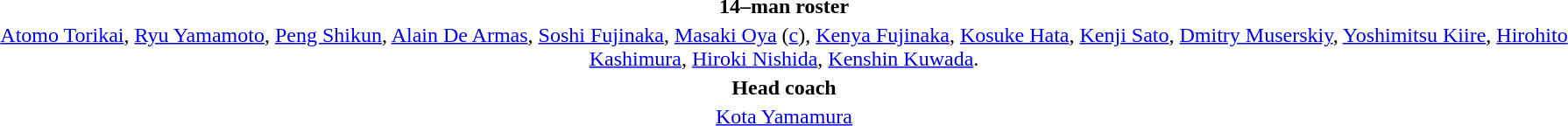<table style="text-align:center; margin-top:2em; margin-left:auto; margin-right:auto">
<tr>
<td><strong>14–man roster</strong></td>
</tr>
<tr>
<td><a href='#'>Atomo Torikai</a>, <a href='#'>Ryu Yamamoto</a>, <a href='#'>Peng Shikun</a>, <a href='#'>Alain De Armas</a>, <a href='#'>Soshi Fujinaka</a>, <a href='#'>Masaki Oya</a> (<a href='#'>c</a>), <a href='#'>Kenya Fujinaka</a>, <a href='#'>Kosuke Hata</a>, <a href='#'>Kenji Sato</a>, <a href='#'>Dmitry Muserskiy</a>, <a href='#'>Yoshimitsu Kiire</a>, <a href='#'>Hirohito Kashimura</a>, <a href='#'>Hiroki Nishida</a>, <a href='#'>Kenshin Kuwada</a>.</td>
</tr>
<tr>
<td><strong>Head coach</strong></td>
</tr>
<tr>
<td><a href='#'>Kota Yamamura</a></td>
</tr>
</table>
